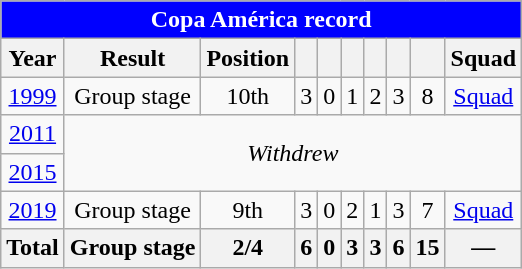<table class="wikitable" style="text-align: center;">
<tr>
<th colspan="10"style=background:blue;color:white>Copa América record</th>
</tr>
<tr>
<th>Year</th>
<th>Result</th>
<th>Position</th>
<th></th>
<th></th>
<th></th>
<th></th>
<th></th>
<th></th>
<th>Squad</th>
</tr>
<tr>
<td> <a href='#'>1999</a></td>
<td>Group stage</td>
<td>10th</td>
<td>3</td>
<td>0</td>
<td>1</td>
<td>2</td>
<td>3</td>
<td>8</td>
<td><a href='#'>Squad</a></td>
</tr>
<tr>
<td> <a href='#'>2011</a></td>
<td colspan=9 rowspan=2><em>Withdrew</em></td>
</tr>
<tr>
<td> <a href='#'>2015</a></td>
</tr>
<tr>
<td> <a href='#'>2019</a></td>
<td>Group stage</td>
<td>9th</td>
<td>3</td>
<td>0</td>
<td>2</td>
<td>1</td>
<td>3</td>
<td>7</td>
<td><a href='#'>Squad</a></td>
</tr>
<tr>
<th>Total</th>
<th>Group stage</th>
<th>2/4</th>
<th>6</th>
<th>0</th>
<th>3</th>
<th>3</th>
<th>6</th>
<th>15</th>
<th>—</th>
</tr>
</table>
